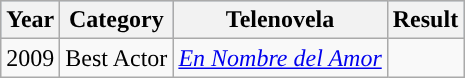<table class="wikitable">
<tr style="background:#b0c4de;">
<th>Year</th>
<th>Category</th>
<th>Telenovela</th>
<th>Result</th>
</tr>
<tr>
<td>2009</td>
<td>Best Actor</td>
<td><em><a href='#'>En Nombre del Amor</a></em></td>
<td></td>
</tr>
</table>
